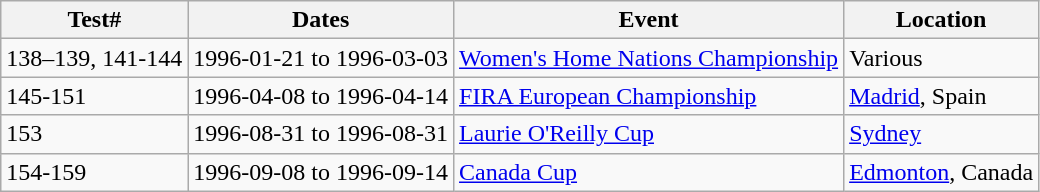<table class="wikitable">
<tr>
<th>Test#</th>
<th>Dates</th>
<th>Event</th>
<th>Location</th>
</tr>
<tr>
<td>138–139, 141-144</td>
<td>1996-01-21 to 1996-03-03</td>
<td><a href='#'>Women's Home Nations Championship</a></td>
<td>Various</td>
</tr>
<tr>
<td>145-151</td>
<td>1996-04-08 to 1996-04-14</td>
<td><a href='#'>FIRA European Championship</a></td>
<td><a href='#'>Madrid</a>, Spain</td>
</tr>
<tr>
<td>153</td>
<td>1996-08-31 to 1996-08-31</td>
<td><a href='#'>Laurie O'Reilly Cup</a></td>
<td><a href='#'>Sydney</a></td>
</tr>
<tr>
<td>154-159</td>
<td>1996-09-08 to 1996-09-14</td>
<td><a href='#'>Canada Cup</a></td>
<td><a href='#'>Edmonton</a>, Canada</td>
</tr>
</table>
